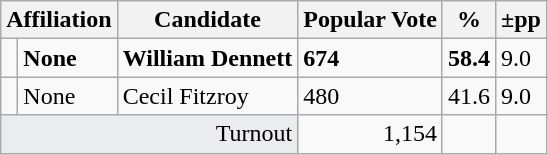<table class="wikitable col4right col5right">
<tr>
<th colspan="2">Affiliation</th>
<th>Candidate</th>
<th>Popular Vote</th>
<th>%</th>
<th>±pp</th>
</tr>
<tr>
<td></td>
<td><strong>None</strong></td>
<td><strong>William Dennett</strong></td>
<td><strong>674</strong></td>
<td><strong>58.4</strong></td>
<td>9.0</td>
</tr>
<tr>
<td></td>
<td>None</td>
<td>Cecil Fitzroy</td>
<td>480</td>
<td>41.6</td>
<td>9.0</td>
</tr>
<tr>
<td colspan="3" style="text-align:right;background-color:#eaecf0">Turnout</td>
<td style="text-align:right">1,154</td>
<td></td>
<td></td>
</tr>
</table>
